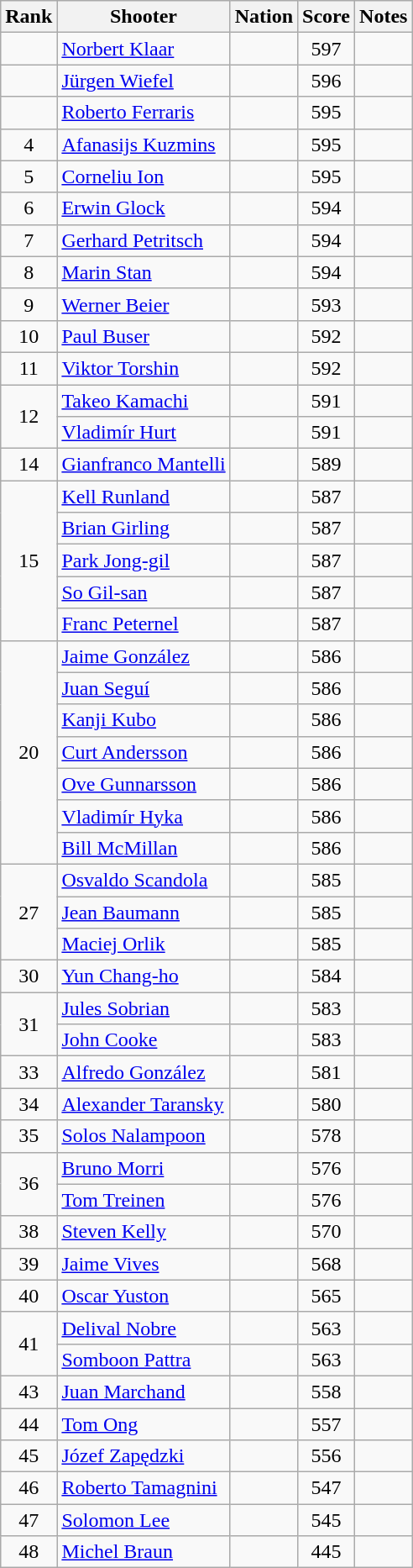<table class="wikitable sortable" style="text-align:center">
<tr>
<th>Rank</th>
<th>Shooter</th>
<th>Nation</th>
<th>Score</th>
<th>Notes</th>
</tr>
<tr>
<td></td>
<td align=left><a href='#'>Norbert Klaar</a></td>
<td align=left></td>
<td>597</td>
<td></td>
</tr>
<tr>
<td></td>
<td align=left><a href='#'>Jürgen Wiefel</a></td>
<td align=left></td>
<td>596</td>
<td></td>
</tr>
<tr>
<td></td>
<td align=left><a href='#'>Roberto Ferraris</a></td>
<td align=left></td>
<td>595</td>
<td></td>
</tr>
<tr>
<td>4</td>
<td align=left><a href='#'>Afanasijs Kuzmins</a></td>
<td align=left></td>
<td>595</td>
<td></td>
</tr>
<tr>
<td>5</td>
<td align=left><a href='#'>Corneliu Ion</a></td>
<td align=left></td>
<td>595</td>
<td></td>
</tr>
<tr>
<td>6</td>
<td align=left><a href='#'>Erwin Glock</a></td>
<td align=left></td>
<td>594</td>
<td></td>
</tr>
<tr>
<td>7</td>
<td align=left><a href='#'>Gerhard Petritsch</a></td>
<td align=left></td>
<td>594</td>
<td></td>
</tr>
<tr>
<td>8</td>
<td align=left><a href='#'>Marin Stan</a></td>
<td align=left></td>
<td>594</td>
<td></td>
</tr>
<tr>
<td>9</td>
<td align=left><a href='#'>Werner Beier</a></td>
<td align=left></td>
<td>593</td>
<td></td>
</tr>
<tr>
<td>10</td>
<td align=left><a href='#'>Paul Buser</a></td>
<td align=left></td>
<td>592</td>
<td></td>
</tr>
<tr>
<td>11</td>
<td align=left><a href='#'>Viktor Torshin</a></td>
<td align=left></td>
<td>592</td>
<td></td>
</tr>
<tr>
<td rowspan=2>12</td>
<td align=left><a href='#'>Takeo Kamachi</a></td>
<td align=left></td>
<td>591</td>
<td></td>
</tr>
<tr>
<td align=left><a href='#'>Vladimír Hurt</a></td>
<td align=left></td>
<td>591</td>
<td></td>
</tr>
<tr>
<td>14</td>
<td align=left><a href='#'>Gianfranco Mantelli</a></td>
<td align=left></td>
<td>589</td>
<td></td>
</tr>
<tr>
<td rowspan=5>15</td>
<td align=left><a href='#'>Kell Runland</a></td>
<td align=left></td>
<td>587</td>
<td></td>
</tr>
<tr>
<td align=left><a href='#'>Brian Girling</a></td>
<td align=left></td>
<td>587</td>
<td></td>
</tr>
<tr>
<td align=left><a href='#'>Park Jong-gil</a></td>
<td align=left></td>
<td>587</td>
<td></td>
</tr>
<tr>
<td align=left><a href='#'>So Gil-san</a></td>
<td align=left></td>
<td>587</td>
<td></td>
</tr>
<tr>
<td align=left><a href='#'>Franc Peternel</a></td>
<td align=left></td>
<td>587</td>
<td></td>
</tr>
<tr>
<td rowspan=7>20</td>
<td align=left><a href='#'>Jaime González</a></td>
<td align=left></td>
<td>586</td>
<td></td>
</tr>
<tr>
<td align=left><a href='#'>Juan Seguí</a></td>
<td align=left></td>
<td>586</td>
<td></td>
</tr>
<tr>
<td align=left><a href='#'>Kanji Kubo</a></td>
<td align=left></td>
<td>586</td>
<td></td>
</tr>
<tr>
<td align=left><a href='#'>Curt Andersson</a></td>
<td align=left></td>
<td>586</td>
<td></td>
</tr>
<tr>
<td align=left><a href='#'>Ove Gunnarsson</a></td>
<td align=left></td>
<td>586</td>
<td></td>
</tr>
<tr>
<td align=left><a href='#'>Vladimír Hyka</a></td>
<td align=left></td>
<td>586</td>
<td></td>
</tr>
<tr>
<td align=left><a href='#'>Bill McMillan</a></td>
<td align=left></td>
<td>586</td>
<td></td>
</tr>
<tr>
<td rowspan=3>27</td>
<td align=left><a href='#'>Osvaldo Scandola</a></td>
<td align=left></td>
<td>585</td>
<td></td>
</tr>
<tr>
<td align=left><a href='#'>Jean Baumann</a></td>
<td align=left></td>
<td>585</td>
<td></td>
</tr>
<tr>
<td align=left><a href='#'>Maciej Orlik</a></td>
<td align=left></td>
<td>585</td>
<td></td>
</tr>
<tr>
<td>30</td>
<td align=left><a href='#'>Yun Chang-ho</a></td>
<td align=left></td>
<td>584</td>
<td></td>
</tr>
<tr>
<td rowspan=2>31</td>
<td align=left><a href='#'>Jules Sobrian</a></td>
<td align=left></td>
<td>583</td>
<td></td>
</tr>
<tr>
<td align=left><a href='#'>John Cooke</a></td>
<td align=left></td>
<td>583</td>
<td></td>
</tr>
<tr>
<td>33</td>
<td align=left><a href='#'>Alfredo González</a></td>
<td align=left></td>
<td>581</td>
<td></td>
</tr>
<tr>
<td>34</td>
<td align=left><a href='#'>Alexander Taransky</a></td>
<td align=left></td>
<td>580</td>
<td></td>
</tr>
<tr>
<td>35</td>
<td align=left><a href='#'>Solos Nalampoon</a></td>
<td align=left></td>
<td>578</td>
<td></td>
</tr>
<tr>
<td rowspan=2>36</td>
<td align=left><a href='#'>Bruno Morri</a></td>
<td align=left></td>
<td>576</td>
<td></td>
</tr>
<tr>
<td align=left><a href='#'>Tom Treinen</a></td>
<td align=left></td>
<td>576</td>
<td></td>
</tr>
<tr>
<td>38</td>
<td align=left><a href='#'>Steven Kelly</a></td>
<td align=left></td>
<td>570</td>
<td></td>
</tr>
<tr>
<td>39</td>
<td align=left><a href='#'>Jaime Vives</a></td>
<td align=left></td>
<td>568</td>
<td></td>
</tr>
<tr>
<td>40</td>
<td align=left><a href='#'>Oscar Yuston</a></td>
<td align=left></td>
<td>565</td>
<td></td>
</tr>
<tr>
<td rowspan=2>41</td>
<td align=left><a href='#'>Delival Nobre</a></td>
<td align=left></td>
<td>563</td>
<td></td>
</tr>
<tr>
<td align=left><a href='#'>Somboon Pattra</a></td>
<td align=left></td>
<td>563</td>
<td></td>
</tr>
<tr>
<td>43</td>
<td align=left><a href='#'>Juan Marchand</a></td>
<td align=left></td>
<td>558</td>
<td></td>
</tr>
<tr>
<td>44</td>
<td align=left><a href='#'>Tom Ong</a></td>
<td align=left></td>
<td>557</td>
<td></td>
</tr>
<tr>
<td>45</td>
<td align=left><a href='#'>Józef Zapędzki</a></td>
<td align=left></td>
<td>556</td>
<td></td>
</tr>
<tr>
<td>46</td>
<td align=left><a href='#'>Roberto Tamagnini</a></td>
<td align=left></td>
<td>547</td>
<td></td>
</tr>
<tr>
<td>47</td>
<td align=left><a href='#'>Solomon Lee</a></td>
<td align=left></td>
<td>545</td>
<td></td>
</tr>
<tr>
<td>48</td>
<td align=left><a href='#'>Michel Braun</a></td>
<td align=left></td>
<td>445</td>
<td></td>
</tr>
</table>
